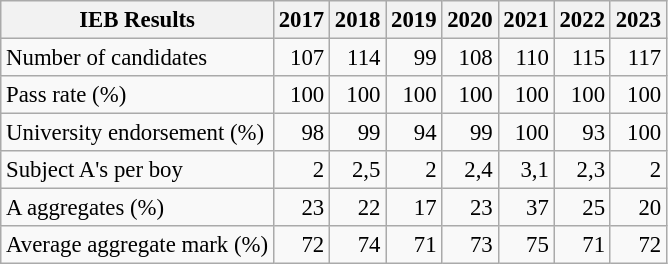<table class="wikitable" style="font-size: 95%; text-align: right">
<tr>
<th>IEB Results</th>
<th>2017</th>
<th>2018</th>
<th>2019</th>
<th>2020</th>
<th>2021</th>
<th>2022</th>
<th>2023</th>
</tr>
<tr>
<td align="left">Number of candidates</td>
<td>107</td>
<td>114</td>
<td>99</td>
<td>108</td>
<td>110</td>
<td>115</td>
<td>117</td>
</tr>
<tr>
<td align="left">Pass rate (%)</td>
<td>100</td>
<td>100</td>
<td>100</td>
<td>100</td>
<td>100</td>
<td>100</td>
<td>100</td>
</tr>
<tr>
<td align="left">University endorsement (%)</td>
<td>98</td>
<td>99</td>
<td>94</td>
<td>99</td>
<td>100</td>
<td>93</td>
<td>100</td>
</tr>
<tr>
<td align="left">Subject A's per boy</td>
<td>2</td>
<td>2,5</td>
<td>2</td>
<td>2,4</td>
<td>3,1</td>
<td>2,3</td>
<td>2</td>
</tr>
<tr>
<td align="left">A aggregates (%)</td>
<td>23</td>
<td>22</td>
<td>17</td>
<td>23</td>
<td>37</td>
<td>25</td>
<td>20</td>
</tr>
<tr>
<td align="left">Average aggregate mark (%)</td>
<td>72</td>
<td>74</td>
<td>71</td>
<td>73</td>
<td>75</td>
<td>71</td>
<td>72</td>
</tr>
</table>
